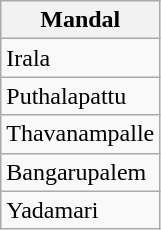<table class="wikitable sortable static-row-numbers static-row-header-hash">
<tr>
<th>Mandal</th>
</tr>
<tr>
<td>Irala</td>
</tr>
<tr>
<td>Puthalapattu</td>
</tr>
<tr>
<td>Thavanampalle</td>
</tr>
<tr>
<td>Bangarupalem</td>
</tr>
<tr>
<td>Yadamari</td>
</tr>
</table>
